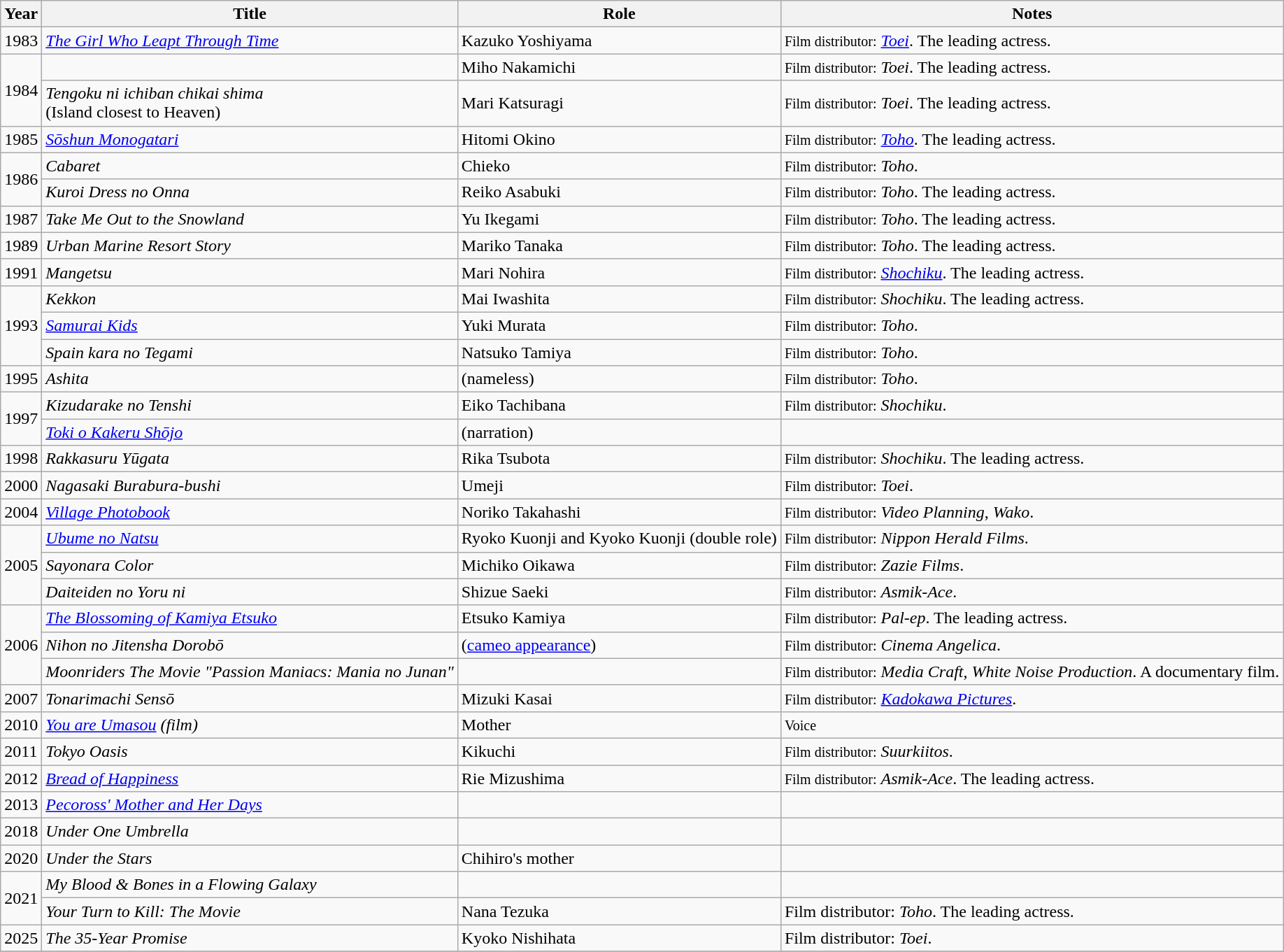<table class="wikitable sortable">
<tr>
<th>Year</th>
<th>Title</th>
<th>Role</th>
<th class="unsortable">Notes</th>
</tr>
<tr>
<td>1983</td>
<td><em><a href='#'>The Girl Who Leapt Through Time</a></em></td>
<td>Kazuko Yoshiyama</td>
<td><small>Film distributor:</small> <em><a href='#'>Toei</a></em>. The leading actress.</td>
</tr>
<tr>
<td rowspan=2>1984</td>
<td><em></em></td>
<td>Miho Nakamichi</td>
<td><small>Film distributor:</small> <em>Toei</em>. The leading actress.</td>
</tr>
<tr>
<td><em>Tengoku ni ichiban chikai shima</em> <br>(Island closest to Heaven)</td>
<td>Mari Katsuragi</td>
<td><small>Film distributor:</small> <em>Toei</em>. The leading actress.</td>
</tr>
<tr>
<td>1985</td>
<td><em><a href='#'>Sōshun Monogatari</a></em></td>
<td>Hitomi Okino</td>
<td><small>Film distributor:</small> <em><a href='#'>Toho</a></em>. The leading actress.</td>
</tr>
<tr>
<td rowspan=2>1986</td>
<td><em>Cabaret</em></td>
<td>Chieko</td>
<td><small>Film distributor:</small> <em>Toho</em>.</td>
</tr>
<tr>
<td><em>Kuroi Dress no Onna</em></td>
<td>Reiko Asabuki</td>
<td><small>Film distributor:</small> <em>Toho</em>. The leading actress.</td>
</tr>
<tr>
<td>1987</td>
<td><em>Take Me Out to the Snowland</em></td>
<td>Yu Ikegami</td>
<td><small>Film distributor:</small> <em>Toho</em>. The leading actress.</td>
</tr>
<tr>
<td>1989</td>
<td><em>Urban Marine Resort Story</em></td>
<td>Mariko Tanaka</td>
<td><small>Film distributor:</small> <em>Toho</em>. The leading actress.</td>
</tr>
<tr>
<td>1991</td>
<td><em>Mangetsu</em></td>
<td>Mari Nohira</td>
<td><small>Film distributor:</small> <em><a href='#'>Shochiku</a></em>. The leading actress.</td>
</tr>
<tr>
<td rowspan=3>1993</td>
<td><em>Kekkon</em></td>
<td>Mai Iwashita</td>
<td><small>Film distributor:</small> <em>Shochiku</em>. The leading actress.</td>
</tr>
<tr>
<td><em><a href='#'>Samurai Kids</a></em></td>
<td>Yuki Murata</td>
<td><small>Film distributor:</small> <em>Toho</em>.</td>
</tr>
<tr>
<td><em>Spain kara no Tegami</em></td>
<td>Natsuko Tamiya</td>
<td><small>Film distributor:</small> <em>Toho</em>.</td>
</tr>
<tr>
<td>1995</td>
<td><em>Ashita</em></td>
<td>(nameless)</td>
<td><small>Film distributor:</small> <em>Toho</em>.</td>
</tr>
<tr>
<td rowspan=2>1997</td>
<td><em>Kizudarake no Tenshi</em></td>
<td>Eiko Tachibana</td>
<td><small>Film distributor:</small> <em>Shochiku</em>.</td>
</tr>
<tr>
<td><em><a href='#'>Toki o Kakeru Shōjo</a></em></td>
<td>(narration)</td>
<td></td>
</tr>
<tr>
<td>1998</td>
<td><em>Rakkasuru Yūgata</em></td>
<td>Rika Tsubota</td>
<td><small>Film distributor:</small> <em>Shochiku</em>. The leading actress.</td>
</tr>
<tr>
<td>2000</td>
<td><em>Nagasaki Burabura-bushi</em></td>
<td>Umeji</td>
<td><small>Film distributor:</small> <em>Toei</em>.</td>
</tr>
<tr>
<td>2004</td>
<td><em><a href='#'>Village Photobook</a></em></td>
<td>Noriko Takahashi</td>
<td><small>Film distributor:</small> <em>Video Planning</em>, <em>Wako</em>.</td>
</tr>
<tr>
<td rowspan=3>2005</td>
<td><em><a href='#'>Ubume no Natsu</a></em></td>
<td>Ryoko Kuonji and Kyoko Kuonji (double role)</td>
<td><small>Film distributor:</small> <em>Nippon Herald Films</em>.</td>
</tr>
<tr>
<td><em>Sayonara Color</em></td>
<td>Michiko Oikawa</td>
<td><small>Film distributor:</small> <em>Zazie Films</em>.</td>
</tr>
<tr>
<td><em>Daiteiden no Yoru ni</em></td>
<td>Shizue Saeki</td>
<td><small>Film distributor:</small> <em>Asmik-Ace</em>.</td>
</tr>
<tr>
<td rowspan=3>2006</td>
<td><em><a href='#'>The Blossoming of Kamiya Etsuko</a></em></td>
<td>Etsuko Kamiya</td>
<td><small>Film distributor:</small> <em>Pal-ep</em>. The leading actress.</td>
</tr>
<tr>
<td><em>Nihon no Jitensha Dorobō</em></td>
<td>(<a href='#'>cameo appearance</a>)</td>
<td><small>Film distributor:</small> <em>Cinema Angelica</em>.</td>
</tr>
<tr>
<td><em>Moonriders The Movie "Passion Maniacs: Mania no Junan"</em></td>
<td></td>
<td><small>Film distributor:</small> <em>Media Craft</em>, <em>White Noise Production</em>. A documentary film.</td>
</tr>
<tr>
<td>2007</td>
<td><em>Tonarimachi Sensō</em></td>
<td>Mizuki Kasai</td>
<td><small>Film distributor:</small> <em><a href='#'>Kadokawa Pictures</a></em>.</td>
</tr>
<tr>
<td>2010</td>
<td><em><a href='#'>You are Umasou</a> (film)</em></td>
<td>Mother</td>
<td><small>Voice</small></td>
</tr>
<tr>
<td>2011</td>
<td><em>Tokyo Oasis</em></td>
<td>Kikuchi</td>
<td><small>Film distributor:</small> <em>Suurkiitos</em>.</td>
</tr>
<tr>
<td>2012</td>
<td><em><a href='#'>Bread of Happiness</a></em></td>
<td>Rie Mizushima</td>
<td><small>Film distributor:</small> <em>Asmik-Ace</em>. The leading actress.</td>
</tr>
<tr>
<td>2013</td>
<td><em><a href='#'>Pecoross' Mother and Her Days</a></em></td>
<td></td>
<td></td>
</tr>
<tr>
<td>2018</td>
<td><em>Under One Umbrella</em></td>
<td></td>
<td></td>
</tr>
<tr>
<td>2020</td>
<td><em>Under the Stars</em></td>
<td>Chihiro's mother</td>
<td></td>
</tr>
<tr>
<td rowspan=2>2021</td>
<td><em>My Blood & Bones in a Flowing Galaxy</em></td>
<td></td>
<td></td>
</tr>
<tr>
<td><em>Your Turn to Kill: The Movie</em></td>
<td>Nana Tezuka</td>
<td>Film distributor: <em>Toho</em>. The leading actress.</td>
</tr>
<tr>
<td>2025</td>
<td><em>The 35-Year Promise</em></td>
<td>Kyoko Nishihata</td>
<td>Film distributor: <em>Toei</em>.</td>
</tr>
<tr>
</tr>
</table>
